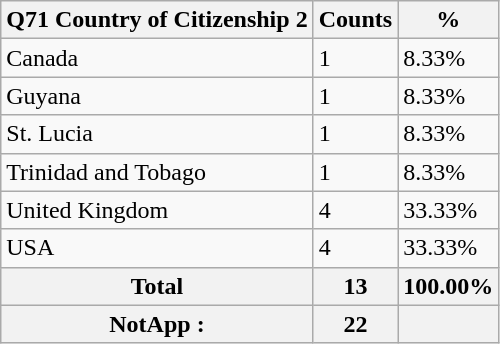<table class="wikitable sortable">
<tr>
<th>Q71 Country of Citizenship 2</th>
<th>Counts</th>
<th>%</th>
</tr>
<tr>
<td>Canada</td>
<td>1</td>
<td>8.33%</td>
</tr>
<tr>
<td>Guyana</td>
<td>1</td>
<td>8.33%</td>
</tr>
<tr>
<td>St. Lucia</td>
<td>1</td>
<td>8.33%</td>
</tr>
<tr>
<td>Trinidad and Tobago</td>
<td>1</td>
<td>8.33%</td>
</tr>
<tr>
<td>United Kingdom</td>
<td>4</td>
<td>33.33%</td>
</tr>
<tr>
<td>USA</td>
<td>4</td>
<td>33.33%</td>
</tr>
<tr>
<th>Total</th>
<th>13</th>
<th>100.00%</th>
</tr>
<tr>
<th>NotApp :</th>
<th>22</th>
<th></th>
</tr>
</table>
